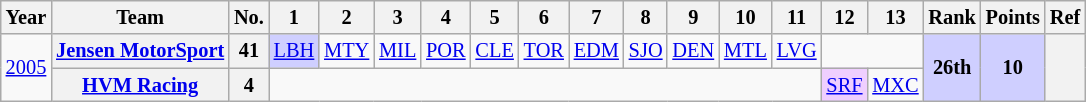<table class="wikitable" style="text-align:center; font-size:85%">
<tr>
<th>Year</th>
<th>Team</th>
<th>No.</th>
<th>1</th>
<th>2</th>
<th>3</th>
<th>4</th>
<th>5</th>
<th>6</th>
<th>7</th>
<th>8</th>
<th>9</th>
<th>10</th>
<th>11</th>
<th>12</th>
<th>13</th>
<th>Rank</th>
<th>Points</th>
<th>Ref</th>
</tr>
<tr>
<td rowspan="2"><a href='#'>2005</a></td>
<th><a href='#'>Jensen MotorSport</a></th>
<th>41</th>
<td style="background:#CFCFFF;"><a href='#'>LBH</a><br></td>
<td><a href='#'>MTY</a></td>
<td><a href='#'>MIL</a></td>
<td><a href='#'>POR</a></td>
<td><a href='#'>CLE</a></td>
<td><a href='#'>TOR</a></td>
<td><a href='#'>EDM</a></td>
<td><a href='#'>SJO</a></td>
<td><a href='#'>DEN</a></td>
<td><a href='#'>MTL</a></td>
<td><a href='#'>LVG</a></td>
<td colspan=2></td>
<td rowspan="2" style="background:#CFCFFF;"><strong>26th</strong></td>
<td rowspan="2" style="background:#CFCFFF;"><strong>10</strong></td>
<th rowspan=2></th>
</tr>
<tr>
<th><a href='#'>HVM Racing</a></th>
<th>4</th>
<td colspan=11></td>
<td style="background:#EFCFFF;"><a href='#'>SRF</a><br></td>
<td><a href='#'>MXC</a></td>
</tr>
</table>
